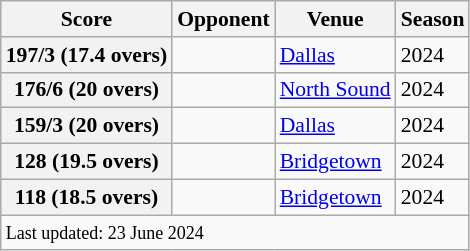<table class="wikitable"style="font-size: 90%">
<tr>
<th>Score</th>
<th>Opponent</th>
<th>Venue</th>
<th>Season</th>
</tr>
<tr>
<th>197/3 (17.4 overs)</th>
<td></td>
<td><a href='#'>Dallas</a></td>
<td>2024</td>
</tr>
<tr>
<th>176/6 (20 overs)</th>
<td></td>
<td><a href='#'>North Sound</a></td>
<td>2024</td>
</tr>
<tr>
<th>159/3 (20 overs)</th>
<td></td>
<td><a href='#'>Dallas</a></td>
<td>2024</td>
</tr>
<tr>
<th>128 (19.5 overs)</th>
<td></td>
<td><a href='#'>Bridgetown</a></td>
<td>2024</td>
</tr>
<tr>
<th>118 (18.5 overs)</th>
<td></td>
<td><a href='#'>Bridgetown</a></td>
<td>2024</td>
</tr>
<tr>
<td colspan="4"><small>Last updated: 23 June 2024</small></td>
</tr>
</table>
